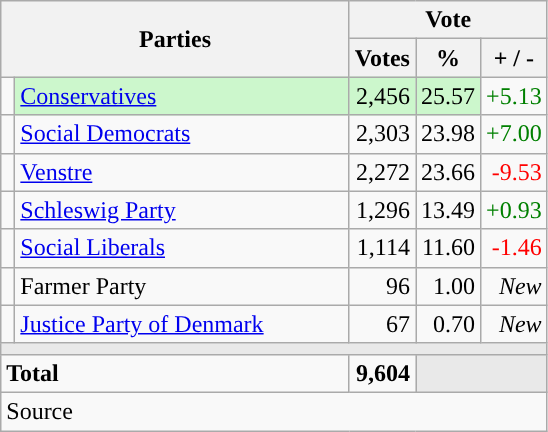<table class="wikitable" style="text-align:right;">
<tr>
<th style="text-align:centre;" rowspan="2" colspan="2" width="225">Parties</th>
<th colspan="3">Vote</th>
</tr>
<tr>
<th width="15">Votes</th>
<th width="15">%</th>
<th width="15">+ / -</th>
</tr>
<tr>
<td width="2" style="color:inherit;background:"></td>
<td bgcolor=#ccf7cc  align="left"><a href='#'>Conservatives</a></td>
<td bgcolor=#ccf7cc>2,456</td>
<td bgcolor=#ccf7cc>25.57</td>
<td style=color:green;>+5.13</td>
</tr>
<tr>
<td width="2" style="color:inherit;background:"></td>
<td align="left"><a href='#'>Social Democrats</a></td>
<td>2,303</td>
<td>23.98</td>
<td style=color:green;>+7.00</td>
</tr>
<tr>
<td width="2" style="color:inherit;background:"></td>
<td align="left"><a href='#'>Venstre</a></td>
<td>2,272</td>
<td>23.66</td>
<td style=color:red;>-9.53</td>
</tr>
<tr>
<td width="2" style="color:inherit;background:"></td>
<td align="left"><a href='#'>Schleswig Party</a></td>
<td>1,296</td>
<td>13.49</td>
<td style=color:green;>+0.93</td>
</tr>
<tr>
<td width="2" style="color:inherit;background:"></td>
<td align="left"><a href='#'>Social Liberals</a></td>
<td>1,114</td>
<td>11.60</td>
<td style=color:red;>-1.46</td>
</tr>
<tr>
<td width="2" style="color:inherit;background:"></td>
<td align="left">Farmer Party</td>
<td>96</td>
<td>1.00</td>
<td><em>New</em></td>
</tr>
<tr>
<td width="2" style="color:inherit;background:"></td>
<td align="left"><a href='#'>Justice Party of Denmark</a></td>
<td>67</td>
<td>0.70</td>
<td><em>New</em></td>
</tr>
<tr>
<td colspan="7" bgcolor="#E9E9E9"></td>
</tr>
<tr>
<td align="left" colspan="2"><strong>Total</strong></td>
<td><strong>9,604</strong></td>
<td bgcolor="#E9E9E9" colspan="2"></td>
</tr>
<tr>
<td align="left" colspan="6">Source</td>
</tr>
</table>
